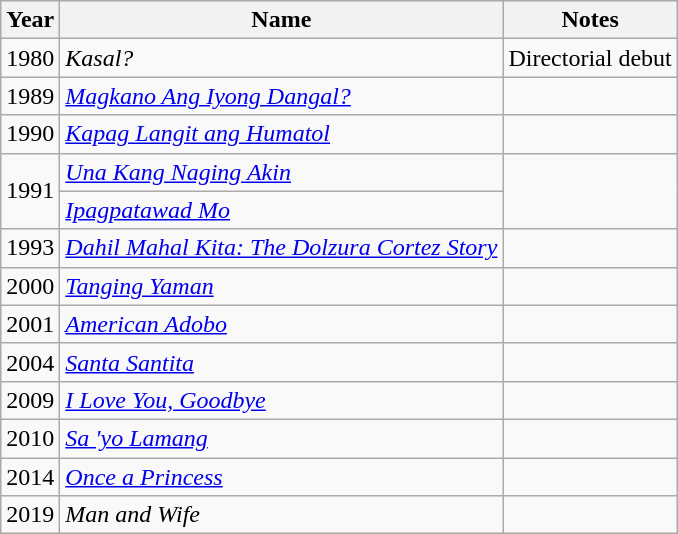<table class="wikitable sortable">
<tr>
<th>Year</th>
<th>Name</th>
<th>Notes</th>
</tr>
<tr>
<td>1980</td>
<td><em>Kasal?</em></td>
<td>Directorial debut</td>
</tr>
<tr>
<td>1989</td>
<td><em><a href='#'>Magkano Ang Iyong Dangal?</a></em></td>
<td></td>
</tr>
<tr>
<td>1990</td>
<td><em><a href='#'>Kapag Langit ang Humatol</a></em></td>
<td></td>
</tr>
<tr>
<td rowspan="2">1991</td>
<td><em><a href='#'>Una Kang Naging Akin</a></em></td>
</tr>
<tr>
<td><em><a href='#'>Ipagpatawad Mo</a></em></td>
</tr>
<tr>
<td>1993</td>
<td><em><a href='#'>Dahil Mahal Kita: The Dolzura Cortez Story</a></em></td>
<td></td>
</tr>
<tr>
<td>2000</td>
<td><em><a href='#'>Tanging Yaman</a></em></td>
<td></td>
</tr>
<tr>
<td>2001</td>
<td><em><a href='#'>American Adobo</a></em></td>
<td></td>
</tr>
<tr>
<td>2004</td>
<td><em><a href='#'>Santa Santita</a></em></td>
<td></td>
</tr>
<tr>
<td>2009</td>
<td><em><a href='#'>I Love You, Goodbye</a></em></td>
<td></td>
</tr>
<tr>
<td>2010</td>
<td><em><a href='#'>Sa 'yo Lamang</a></em></td>
<td></td>
</tr>
<tr>
<td>2014</td>
<td><em><a href='#'>Once a Princess</a></em></td>
<td></td>
</tr>
<tr>
<td>2019</td>
<td><em>Man and Wife</em></td>
<td></td>
</tr>
</table>
